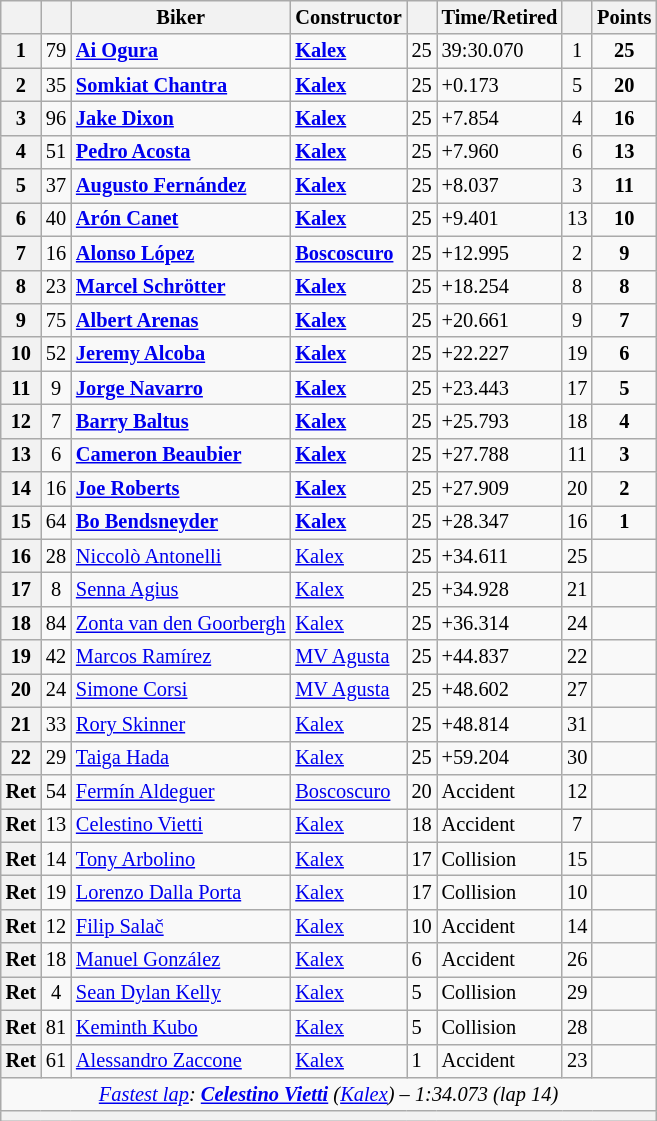<table class="wikitable sortable" style="font-size: 85%;">
<tr>
<th scope="col"></th>
<th scope="col"></th>
<th scope="col">Biker</th>
<th scope="col">Constructor</th>
<th scope="col" class="unsortable"></th>
<th scope="col" class="unsortable">Time/Retired</th>
<th scope="col"></th>
<th scope="col">Points</th>
</tr>
<tr>
<th scope="row">1</th>
<td align="center">79</td>
<td> <strong><a href='#'>Ai Ogura</a></strong></td>
<td><strong><a href='#'>Kalex</a></strong></td>
<td>25</td>
<td>39:30.070</td>
<td align="center">1</td>
<td align="center"><strong>25</strong></td>
</tr>
<tr>
<th scope="row">2</th>
<td align="center">35</td>
<td> <strong><a href='#'>Somkiat Chantra</a></strong></td>
<td><strong><a href='#'>Kalex</a></strong></td>
<td>25</td>
<td>+0.173</td>
<td align="center">5</td>
<td align="center"><strong>20</strong></td>
</tr>
<tr>
<th scope="row">3</th>
<td align="center">96</td>
<td> <strong><a href='#'>Jake Dixon</a></strong></td>
<td><strong><a href='#'>Kalex</a></strong></td>
<td>25</td>
<td>+7.854</td>
<td align="center">4</td>
<td align="center"><strong>16</strong></td>
</tr>
<tr>
<th scope="row">4</th>
<td align="center">51</td>
<td> <strong><a href='#'>Pedro Acosta</a></strong></td>
<td><strong><a href='#'>Kalex</a></strong></td>
<td>25</td>
<td>+7.960</td>
<td align="center">6</td>
<td align="center"><strong>13</strong></td>
</tr>
<tr>
<th scope="row">5</th>
<td align="center">37</td>
<td> <strong><a href='#'>Augusto Fernández</a></strong></td>
<td><strong><a href='#'>Kalex</a></strong></td>
<td>25</td>
<td>+8.037</td>
<td align="center">3</td>
<td align="center"><strong>11</strong></td>
</tr>
<tr>
<th scope="row">6</th>
<td align="center">40</td>
<td> <strong><a href='#'>Arón Canet</a></strong></td>
<td><strong><a href='#'>Kalex</a></strong></td>
<td>25</td>
<td>+9.401</td>
<td align="center">13</td>
<td align="center"><strong>10</strong></td>
</tr>
<tr>
<th scope="row">7</th>
<td align="center">16</td>
<td> <strong><a href='#'>Alonso López</a></strong></td>
<td><strong><a href='#'>Boscoscuro</a></strong></td>
<td>25</td>
<td>+12.995</td>
<td align="center">2</td>
<td align="center"><strong>9</strong></td>
</tr>
<tr>
<th scope="row">8</th>
<td align="center">23</td>
<td> <strong><a href='#'>Marcel Schrötter</a></strong></td>
<td><strong><a href='#'>Kalex</a></strong></td>
<td>25</td>
<td>+18.254</td>
<td align="center">8</td>
<td align="center"><strong>8</strong></td>
</tr>
<tr>
<th scope="row">9</th>
<td align="center">75</td>
<td> <strong><a href='#'>Albert Arenas</a></strong></td>
<td><strong><a href='#'>Kalex</a></strong></td>
<td>25</td>
<td>+20.661</td>
<td align="center">9</td>
<td align="center"><strong>7</strong></td>
</tr>
<tr>
<th scope="row">10</th>
<td align="center">52</td>
<td> <strong><a href='#'>Jeremy Alcoba</a></strong></td>
<td><strong><a href='#'>Kalex</a></strong></td>
<td>25</td>
<td>+22.227</td>
<td align="center">19</td>
<td align="center"><strong>6</strong></td>
</tr>
<tr>
<th scope="row">11</th>
<td align="center">9</td>
<td> <strong><a href='#'>Jorge Navarro</a></strong></td>
<td><strong><a href='#'>Kalex</a></strong></td>
<td>25</td>
<td>+23.443</td>
<td align="center">17</td>
<td align="center"><strong>5</strong></td>
</tr>
<tr>
<th scope="row">12</th>
<td align="center">7</td>
<td> <strong><a href='#'>Barry Baltus</a></strong></td>
<td><strong><a href='#'>Kalex</a></strong></td>
<td>25</td>
<td>+25.793</td>
<td align="center">18</td>
<td align="center"><strong>4</strong></td>
</tr>
<tr>
<th scope="row">13</th>
<td align="center">6</td>
<td> <strong><a href='#'>Cameron Beaubier</a></strong></td>
<td><strong><a href='#'>Kalex</a></strong></td>
<td>25</td>
<td>+27.788</td>
<td align="center">11</td>
<td align="center"><strong>3</strong></td>
</tr>
<tr>
<th scope="row">14</th>
<td align="center">16</td>
<td> <strong><a href='#'>Joe Roberts</a></strong></td>
<td><strong><a href='#'>Kalex</a></strong></td>
<td>25</td>
<td>+27.909</td>
<td align="center">20</td>
<td align="center"><strong>2</strong></td>
</tr>
<tr>
<th scope="row">15</th>
<td align="center">64</td>
<td> <strong><a href='#'>Bo Bendsneyder</a></strong></td>
<td><strong><a href='#'>Kalex</a></strong></td>
<td>25</td>
<td>+28.347</td>
<td align="center">16</td>
<td align="center"><strong>1</strong></td>
</tr>
<tr>
<th scope="row">16</th>
<td align="center">28</td>
<td> <a href='#'>Niccolò Antonelli</a></td>
<td><a href='#'>Kalex</a></td>
<td>25</td>
<td>+34.611</td>
<td align="center">25</td>
<td align="center"></td>
</tr>
<tr>
<th scope="row">17</th>
<td align="center">8</td>
<td> <a href='#'>Senna Agius</a></td>
<td><a href='#'>Kalex</a></td>
<td>25</td>
<td>+34.928</td>
<td align="center">21</td>
<td align="center"></td>
</tr>
<tr>
<th scope="row">18</th>
<td align="center">84</td>
<td> <a href='#'>Zonta van den Goorbergh</a></td>
<td><a href='#'>Kalex</a></td>
<td>25</td>
<td>+36.314</td>
<td align="center">24</td>
<td align="center"></td>
</tr>
<tr>
<th scope="row">19</th>
<td align="center">42</td>
<td> <a href='#'>Marcos Ramírez</a></td>
<td><a href='#'>MV Agusta</a></td>
<td>25</td>
<td>+44.837</td>
<td align="center">22</td>
<td align="center"></td>
</tr>
<tr>
<th scope="row">20</th>
<td align="center">24</td>
<td> <a href='#'>Simone Corsi</a></td>
<td><a href='#'>MV Agusta</a></td>
<td>25</td>
<td>+48.602</td>
<td align="center">27</td>
<td align="center"></td>
</tr>
<tr>
<th scope="row">21</th>
<td align="center">33</td>
<td> <a href='#'>Rory Skinner</a></td>
<td><a href='#'>Kalex</a></td>
<td>25</td>
<td>+48.814</td>
<td align="center">31</td>
<td align="center"></td>
</tr>
<tr>
<th scope="row">22</th>
<td align="center">29</td>
<td> <a href='#'>Taiga Hada</a></td>
<td><a href='#'>Kalex</a></td>
<td>25</td>
<td>+59.204</td>
<td align="center">30</td>
<td align="center"></td>
</tr>
<tr>
<th scope="row">Ret</th>
<td align="center">54</td>
<td> <a href='#'>Fermín Aldeguer</a></td>
<td><a href='#'>Boscoscuro</a></td>
<td>20</td>
<td>Accident</td>
<td align="center">12</td>
<td></td>
</tr>
<tr>
<th scope="row">Ret</th>
<td align="center">13</td>
<td> <a href='#'>Celestino Vietti</a></td>
<td><a href='#'>Kalex</a></td>
<td>18</td>
<td>Accident</td>
<td align="center">7</td>
<td align="center"></td>
</tr>
<tr>
<th scope="row">Ret</th>
<td align="center">14</td>
<td> <a href='#'>Tony Arbolino</a></td>
<td><a href='#'>Kalex</a></td>
<td>17</td>
<td>Collision</td>
<td align="center">15</td>
<td></td>
</tr>
<tr>
<th scope="row">Ret</th>
<td align="center">19</td>
<td> <a href='#'>Lorenzo Dalla Porta</a></td>
<td><a href='#'>Kalex</a></td>
<td>17</td>
<td>Collision</td>
<td align="center">10</td>
<td align="center"></td>
</tr>
<tr>
<th scope="row">Ret</th>
<td align="center">12</td>
<td> <a href='#'>Filip Salač</a></td>
<td><a href='#'>Kalex</a></td>
<td>10</td>
<td>Accident</td>
<td align="center">14</td>
<td></td>
</tr>
<tr>
<th scope="row">Ret</th>
<td align="center">18</td>
<td> <a href='#'>Manuel González</a></td>
<td><a href='#'>Kalex</a></td>
<td>6</td>
<td>Accident</td>
<td align="center">26</td>
<td></td>
</tr>
<tr>
<th scope="row">Ret</th>
<td align="center">4</td>
<td> <a href='#'>Sean Dylan Kelly</a></td>
<td><a href='#'>Kalex</a></td>
<td>5</td>
<td>Collision</td>
<td align="center">29</td>
<td></td>
</tr>
<tr>
<th scope="row">Ret</th>
<td align="center">81</td>
<td> <a href='#'>Keminth Kubo</a></td>
<td><a href='#'>Kalex</a></td>
<td>5</td>
<td>Collision</td>
<td align="center">28</td>
<td></td>
</tr>
<tr>
<th scope="row">Ret</th>
<td align="center">61</td>
<td> <a href='#'>Alessandro Zaccone</a></td>
<td><a href='#'>Kalex</a></td>
<td>1</td>
<td>Accident</td>
<td align="center">23</td>
<td></td>
</tr>
<tr class="sortbottom">
<td colspan="8" style="text-align:center"><em><a href='#'>Fastest lap</a>:  <strong><a href='#'>Celestino Vietti</a></strong> (<a href='#'>Kalex</a>) – 1:34.073 (lap 14)</em></td>
</tr>
<tr>
<th colspan=8></th>
</tr>
</table>
